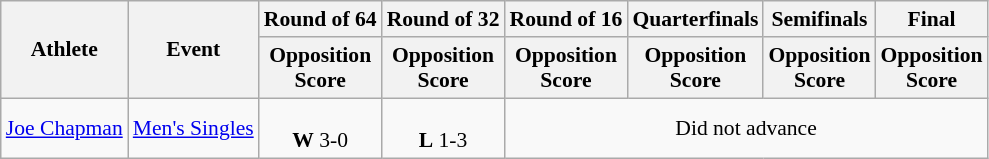<table class=wikitable style="font-size:90%">
<tr>
<th rowspan="2">Athlete</th>
<th rowspan="2">Event</th>
<th>Round of 64</th>
<th>Round of 32</th>
<th>Round of 16</th>
<th>Quarterfinals</th>
<th>Semifinals</th>
<th>Final</th>
</tr>
<tr>
<th>Opposition<br>Score</th>
<th>Opposition<br>Score</th>
<th>Opposition<br>Score</th>
<th>Opposition<br>Score</th>
<th>Opposition<br>Score</th>
<th>Opposition<br>Score</th>
</tr>
<tr>
<td><a href='#'>Joe Chapman</a></td>
<td><a href='#'>Men's Singles</a></td>
<td align=center><br><strong>W</strong> 3-0</td>
<td align=center><br><strong>L</strong> 1-3</td>
<td align=center colspan=4>Did not advance</td>
</tr>
</table>
